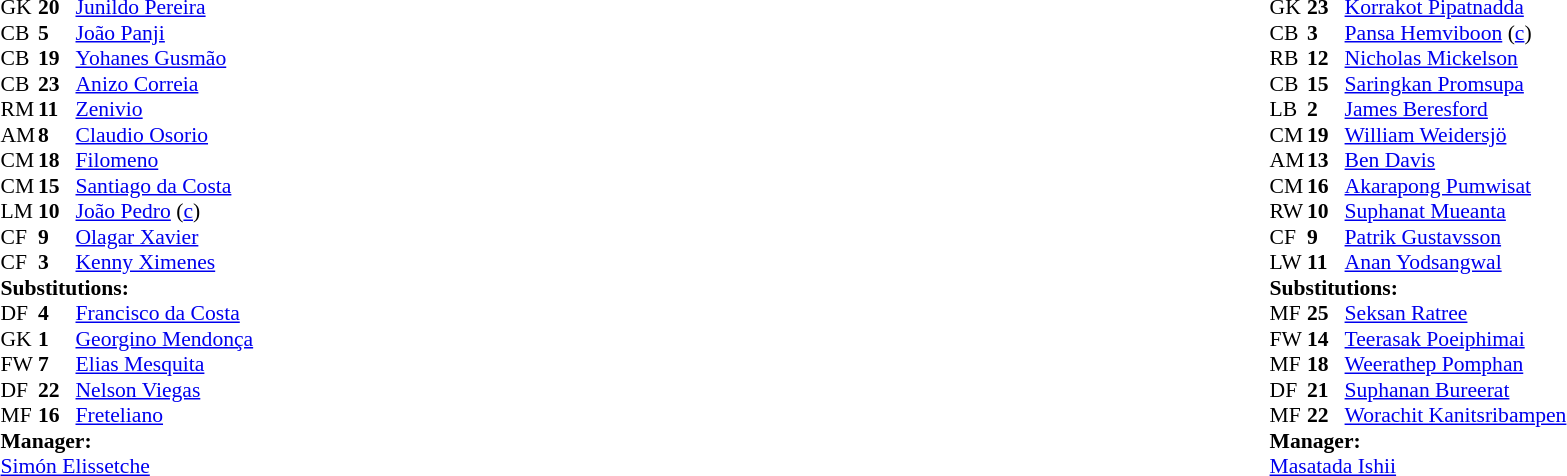<table width="100%">
<tr>
<td valign="top" width="40%"><br><table style="font-size:90%" cellspacing="0" cellpadding="0">
<tr>
<th width=25></th>
<th width=25></th>
</tr>
<tr>
<td>GK</td>
<td><strong>20</strong></td>
<td><a href='#'>Junildo Pereira</a></td>
<td></td>
<td></td>
</tr>
<tr>
<td>CB</td>
<td><strong>5</strong></td>
<td><a href='#'>João Panji</a></td>
</tr>
<tr>
<td>CB</td>
<td><strong>19</strong></td>
<td><a href='#'>Yohanes Gusmão</a></td>
<td></td>
<td></td>
</tr>
<tr>
<td>CB</td>
<td><strong>23</strong></td>
<td><a href='#'>Anizo Correia</a></td>
</tr>
<tr>
<td>RM</td>
<td><strong>11</strong></td>
<td><a href='#'>Zenivio</a></td>
<td></td>
<td></td>
</tr>
<tr>
<td>AM</td>
<td><strong>8</strong></td>
<td><a href='#'>Claudio Osorio</a></td>
</tr>
<tr>
<td>CM</td>
<td><strong>18</strong></td>
<td><a href='#'>Filomeno</a></td>
<td></td>
<td></td>
</tr>
<tr>
<td>CM</td>
<td><strong>15</strong></td>
<td><a href='#'>Santiago da Costa</a></td>
</tr>
<tr>
<td>LM</td>
<td><strong>10</strong></td>
<td><a href='#'>João Pedro</a> (<a href='#'>c</a>)</td>
</tr>
<tr>
<td>CF</td>
<td><strong>9</strong></td>
<td><a href='#'>Olagar Xavier</a></td>
<td></td>
</tr>
<tr>
<td>CF</td>
<td><strong>3</strong></td>
<td><a href='#'>Kenny Ximenes</a></td>
<td></td>
<td></td>
</tr>
<tr>
<td colspan=3><strong>Substitutions:</strong></td>
</tr>
<tr>
<td>DF</td>
<td><strong>4</strong></td>
<td><a href='#'>Francisco da Costa</a></td>
<td></td>
<td></td>
</tr>
<tr>
<td>GK</td>
<td><strong>1</strong></td>
<td><a href='#'>Georgino Mendonça</a></td>
<td></td>
<td></td>
</tr>
<tr>
<td>FW</td>
<td><strong>7</strong></td>
<td><a href='#'>Elias Mesquita</a></td>
<td></td>
<td></td>
</tr>
<tr>
<td>DF</td>
<td><strong>22</strong></td>
<td><a href='#'>Nelson Viegas</a></td>
<td></td>
<td></td>
</tr>
<tr>
<td>MF</td>
<td><strong>16</strong></td>
<td><a href='#'>Freteliano</a></td>
<td></td>
<td></td>
</tr>
<tr>
<td colspan=3><strong>Manager:</strong></td>
</tr>
<tr>
<td colspan=3> <a href='#'>Simón Elissetche</a></td>
</tr>
</table>
</td>
<td valign="top"></td>
<td valign="top" width="50%"><br><table style="font-size:90%; margin:auto" cellspacing="0" cellpadding="0">
<tr>
<th width=25></th>
<th width=25></th>
</tr>
<tr>
<td>GK</td>
<td><strong>23</strong></td>
<td><a href='#'>Korrakot Pipatnadda</a></td>
</tr>
<tr>
<td>CB</td>
<td><strong>3</strong></td>
<td><a href='#'>Pansa Hemviboon</a> (<a href='#'>c</a>)</td>
</tr>
<tr>
<td>RB</td>
<td><strong>12</strong></td>
<td><a href='#'>Nicholas Mickelson</a></td>
</tr>
<tr>
<td>CB</td>
<td><strong>15</strong></td>
<td><a href='#'>Saringkan Promsupa</a></td>
</tr>
<tr>
<td>LB</td>
<td><strong>2</strong></td>
<td><a href='#'>James Beresford</a></td>
<td></td>
<td></td>
</tr>
<tr>
<td>CM</td>
<td><strong>19</strong></td>
<td><a href='#'>William Weidersjö</a></td>
<td></td>
<td></td>
</tr>
<tr>
<td>AM</td>
<td><strong>13</strong></td>
<td><a href='#'>Ben Davis</a></td>
<td></td>
<td></td>
</tr>
<tr>
<td>CM</td>
<td><strong>16</strong></td>
<td><a href='#'>Akarapong Pumwisat</a></td>
<td></td>
<td></td>
</tr>
<tr>
<td>RW</td>
<td><strong>10</strong></td>
<td><a href='#'>Suphanat Mueanta</a></td>
</tr>
<tr>
<td>CF</td>
<td><strong>9</strong></td>
<td><a href='#'>Patrik Gustavsson</a></td>
<td></td>
<td></td>
</tr>
<tr>
<td>LW</td>
<td><strong>11</strong></td>
<td><a href='#'>Anan Yodsangwal</a></td>
</tr>
<tr>
<td colspan=3><strong>Substitutions:</strong></td>
</tr>
<tr>
<td>MF</td>
<td><strong>25</strong></td>
<td><a href='#'>Seksan Ratree</a></td>
<td></td>
<td></td>
</tr>
<tr>
<td>FW</td>
<td><strong>14</strong></td>
<td><a href='#'>Teerasak Poeiphimai</a></td>
<td></td>
<td></td>
</tr>
<tr>
<td>MF</td>
<td><strong>18</strong></td>
<td><a href='#'>Weerathep Pomphan</a></td>
<td></td>
<td></td>
</tr>
<tr>
<td>DF</td>
<td><strong>21</strong></td>
<td><a href='#'>Suphanan Bureerat</a></td>
<td></td>
<td></td>
</tr>
<tr>
<td>MF</td>
<td><strong>22</strong></td>
<td><a href='#'>Worachit Kanitsribampen</a></td>
<td></td>
<td></td>
</tr>
<tr>
<td colspan=3><strong>Manager:</strong></td>
</tr>
<tr>
<td colspan=3> <a href='#'>Masatada Ishii</a></td>
</tr>
</table>
</td>
</tr>
</table>
